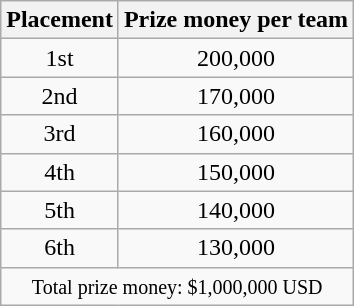<table class="wikitable" style="text-align:center">
<tr>
<th>Placement</th>
<th>Prize money per team</th>
</tr>
<tr>
<td>1st</td>
<td>200,000</td>
</tr>
<tr>
<td>2nd</td>
<td>170,000</td>
</tr>
<tr>
<td>3rd</td>
<td>160,000</td>
</tr>
<tr>
<td>4th</td>
<td>150,000</td>
</tr>
<tr>
<td>5th</td>
<td>140,000</td>
</tr>
<tr>
<td>6th</td>
<td>130,000</td>
</tr>
<tr>
<td colspan=3 align=center><small>Total prize money: $1,000,000 USD</small></td>
</tr>
</table>
